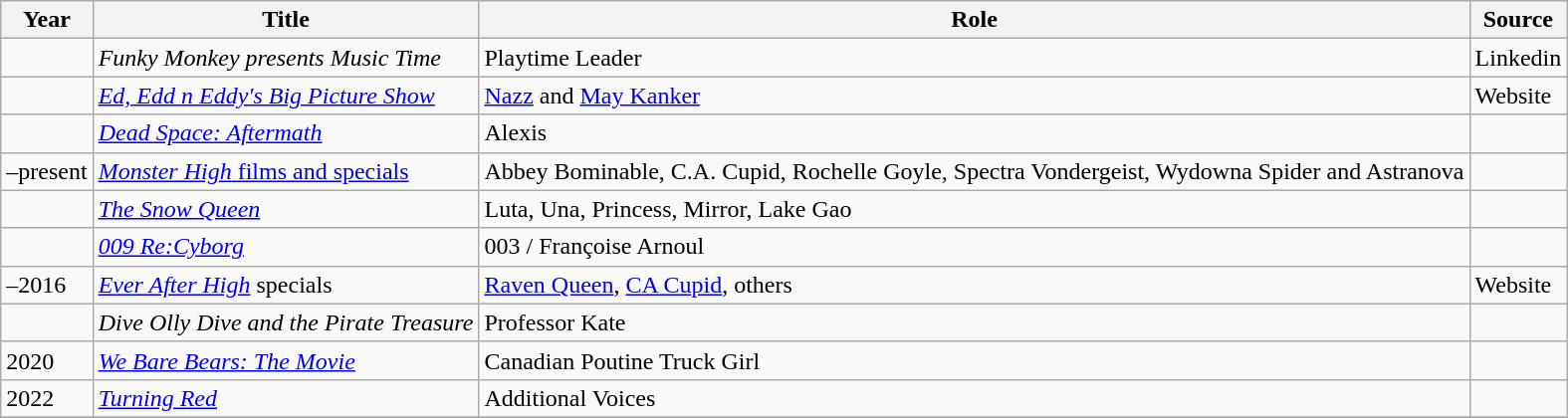<table class="wikitable sortable plainrowheaders">
<tr>
<th>Year</th>
<th>Title</th>
<th>Role</th>
<th class="unsortable">Source</th>
</tr>
<tr>
<td></td>
<td><em>Funky Monkey presents Music Time</em></td>
<td>Playtime Leader</td>
<td>Linkedin</td>
</tr>
<tr>
<td></td>
<td><em><a href='#'>Ed, Edd n Eddy's Big Picture Show</a></em></td>
<td><a href='#'>Nazz</a> and <a href='#'>May Kanker</a></td>
<td>Website</td>
</tr>
<tr>
<td></td>
<td><em><a href='#'>Dead Space: Aftermath</a></em></td>
<td>Alexis</td>
<td></td>
</tr>
<tr>
<td>–present</td>
<td><a href='#'><em>Monster High</em> films and specials</a></td>
<td>Abbey Bominable, C.A. Cupid, Rochelle Goyle, Spectra Vondergeist, Wydowna Spider and Astranova</td>
<td></td>
</tr>
<tr>
<td></td>
<td><em><a href='#'>The Snow Queen</a></em></td>
<td>Luta, Una, Princess, Mirror, Lake Gao</td>
<td></td>
</tr>
<tr>
<td></td>
<td><em><a href='#'>009 Re:Cyborg</a></em></td>
<td>003 / Françoise Arnoul</td>
<td></td>
</tr>
<tr>
<td>–2016</td>
<td><em><a href='#'>Ever After High</a></em> specials</td>
<td><a href='#'>Raven Queen</a>, <a href='#'>CA Cupid</a>, others</td>
<td>Website</td>
</tr>
<tr>
<td></td>
<td><em>Dive Olly Dive and the Pirate Treasure</em></td>
<td>Professor Kate</td>
<td></td>
</tr>
<tr>
<td>2020</td>
<td><em><a href='#'>We Bare Bears: The Movie</a></em></td>
<td>Canadian Poutine Truck Girl</td>
<td></td>
</tr>
<tr>
<td>2022</td>
<td><em><a href='#'>Turning Red</a></em></td>
<td>Additional Voices</td>
<td></td>
</tr>
<tr>
</tr>
</table>
